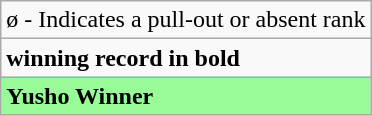<table class="wikitable">
<tr>
<td>ø - Indicates a pull-out or absent rank</td>
</tr>
<tr>
<td><strong>winning record in bold</strong></td>
</tr>
<tr>
<td style="background: PaleGreen;"><strong>Yusho Winner</strong></td>
</tr>
</table>
